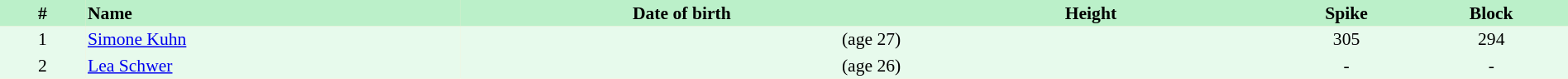<table border=0 cellpadding=2 cellspacing=0  |- bgcolor=#FFECCE style="text-align:center; font-size:90%;" width=100%>
<tr bgcolor=#BBF0C9>
<th width=5%>#</th>
<th width=22% align=left>Name</th>
<th width=26%>Date of birth</th>
<th width=22%>Height</th>
<th width=8%>Spike</th>
<th width=9%>Block</th>
</tr>
<tr bgcolor=#E7FAEC>
<td>1</td>
<td align=left><a href='#'>Simone Kuhn</a></td>
<td align=right> (age 27)</td>
<td></td>
<td>305</td>
<td>294</td>
</tr>
<tr bgcolor=#E7FAEC>
<td>2</td>
<td align=left><a href='#'>Lea Schwer</a></td>
<td align=right> (age 26)</td>
<td></td>
<td>-</td>
<td>-</td>
</tr>
</table>
